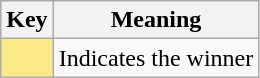<table class="wikitable" style="text-align:center;">
<tr>
<th scope="col" style="width:%;">Key</th>
<th scope="col" style="width:%;">Meaning</th>
</tr>
<tr>
<td style="background:#FAEB86"></td>
<td>Indicates the winner</td>
</tr>
</table>
